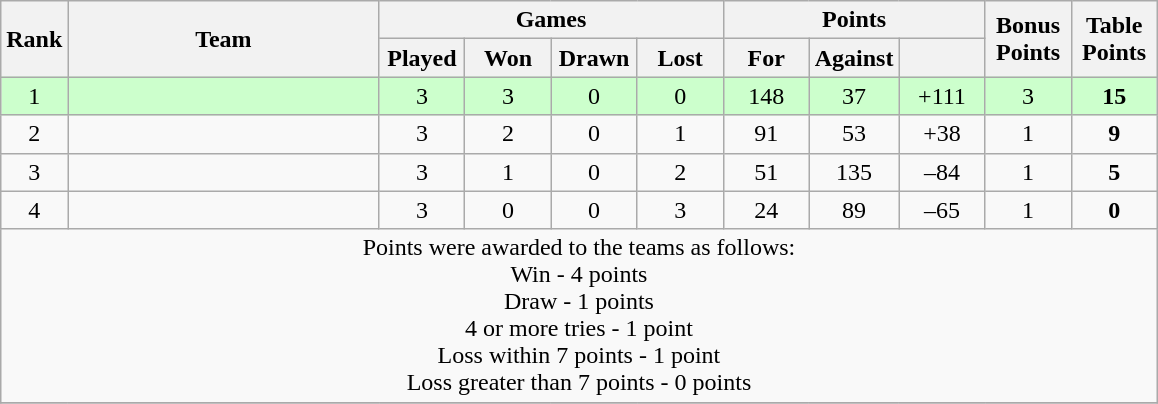<table class="wikitable"  style="text-align: center;">
<tr>
<th rowspan="2" width="20">Rank</th>
<th rowspan="2" width="200">Team</th>
<th colspan="4">Games</th>
<th colspan="3">Points</th>
<th rowspan="2" width="50">Bonus<br>Points</th>
<th rowspan="2" width="50">Table Points</th>
</tr>
<tr>
<th width="50">Played</th>
<th width="50">Won</th>
<th width="50">Drawn</th>
<th width="50">Lost</th>
<th width="50">For</th>
<th width="50">Against</th>
<th width="50"></th>
</tr>
<tr bgcolor="#ccffcc">
<td>1</td>
<td align=left></td>
<td>3</td>
<td>3</td>
<td>0</td>
<td>0</td>
<td>148</td>
<td>37</td>
<td>+111</td>
<td>3</td>
<td><strong>15</strong></td>
</tr>
<tr>
<td>2</td>
<td align=left></td>
<td>3</td>
<td>2</td>
<td>0</td>
<td>1</td>
<td>91</td>
<td>53</td>
<td>+38</td>
<td>1</td>
<td><strong>9</strong></td>
</tr>
<tr>
<td>3</td>
<td align=left></td>
<td>3</td>
<td>1</td>
<td>0</td>
<td>2</td>
<td>51</td>
<td>135</td>
<td>–84</td>
<td>1</td>
<td><strong>5</strong></td>
</tr>
<tr>
<td>4</td>
<td align=left></td>
<td>3</td>
<td>0</td>
<td>0</td>
<td>3</td>
<td>24</td>
<td>89</td>
<td>–65</td>
<td>1</td>
<td><strong>0</strong></td>
</tr>
<tr>
<td colspan="100%" style="text-align:center;">Points were awarded to the teams as follows:<br>Win - 4 points<br>Draw - 1 points<br> 4 or more tries - 1 point<br> Loss within 7 points - 1 point<br>Loss greater than 7 points - 0 points</td>
</tr>
<tr>
</tr>
</table>
